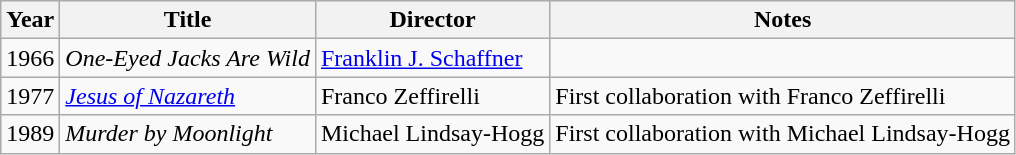<table class="wikitable">
<tr>
<th>Year</th>
<th>Title</th>
<th>Director</th>
<th>Notes</th>
</tr>
<tr>
<td>1966</td>
<td><em>One-Eyed Jacks Are Wild</em></td>
<td><a href='#'>Franklin J. Schaffner</a></td>
<td></td>
</tr>
<tr>
<td>1977</td>
<td><em><a href='#'>Jesus of Nazareth</a></em></td>
<td>Franco Zeffirelli</td>
<td>First collaboration with Franco Zeffirelli</td>
</tr>
<tr>
<td>1989</td>
<td><em>Murder by Moonlight</em></td>
<td>Michael Lindsay-Hogg</td>
<td>First collaboration with Michael Lindsay-Hogg</td>
</tr>
</table>
